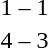<table style="text-align:center">
<tr>
<th width=200></th>
<th width=100></th>
<th width=200></th>
</tr>
<tr>
<td align=right><strong></strong></td>
<td>1 – 1</td>
<td align=left><strong></strong></td>
</tr>
<tr>
<td align=right><strong></strong></td>
<td>4 – 3</td>
<td align=left></td>
</tr>
</table>
